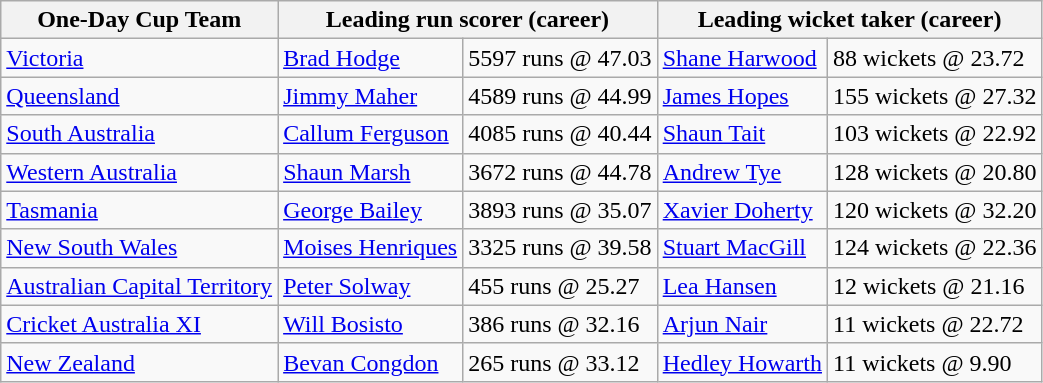<table class="wikitable">
<tr>
<th>One-Day Cup Team</th>
<th colspan=2>Leading run scorer (career)</th>
<th colspan=2>Leading wicket taker (career)</th>
</tr>
<tr>
<td><a href='#'>Victoria</a></td>
<td><a href='#'>Brad Hodge</a></td>
<td>5597 runs @ 47.03</td>
<td><a href='#'>Shane Harwood</a></td>
<td>88 wickets @ 23.72</td>
</tr>
<tr>
<td><a href='#'>Queensland</a></td>
<td><a href='#'>Jimmy Maher</a></td>
<td>4589 runs @ 44.99</td>
<td><a href='#'>James Hopes</a></td>
<td>155 wickets @ 27.32</td>
</tr>
<tr>
<td><a href='#'>South Australia</a></td>
<td><a href='#'>Callum Ferguson</a></td>
<td>4085 runs @ 40.44</td>
<td><a href='#'>Shaun Tait</a></td>
<td>103 wickets @ 22.92</td>
</tr>
<tr>
<td><a href='#'>Western Australia</a></td>
<td><a href='#'>Shaun Marsh</a></td>
<td>3672 runs @ 44.78</td>
<td><a href='#'>Andrew Tye</a></td>
<td>128 wickets @ 20.80</td>
</tr>
<tr>
<td><a href='#'>Tasmania</a></td>
<td><a href='#'>George Bailey</a></td>
<td>3893 runs @ 35.07</td>
<td><a href='#'>Xavier Doherty</a></td>
<td>120 wickets @ 32.20</td>
</tr>
<tr>
<td><a href='#'>New South Wales</a></td>
<td><a href='#'>Moises Henriques</a></td>
<td>3325 runs @ 39.58</td>
<td><a href='#'>Stuart MacGill</a></td>
<td>124 wickets @ 22.36</td>
</tr>
<tr>
<td><a href='#'>Australian Capital Territory</a></td>
<td><a href='#'>Peter Solway</a></td>
<td>455 runs @ 25.27</td>
<td><a href='#'>Lea Hansen</a></td>
<td>12 wickets @ 21.16</td>
</tr>
<tr>
<td><a href='#'>Cricket Australia XI</a></td>
<td><a href='#'>Will Bosisto</a></td>
<td>386 runs @ 32.16</td>
<td><a href='#'>Arjun Nair</a></td>
<td>11 wickets @ 22.72</td>
</tr>
<tr>
<td><a href='#'>New Zealand</a></td>
<td><a href='#'>Bevan Congdon</a></td>
<td>265 runs @ 33.12</td>
<td><a href='#'>Hedley Howarth</a></td>
<td>11 wickets @ 9.90</td>
</tr>
</table>
